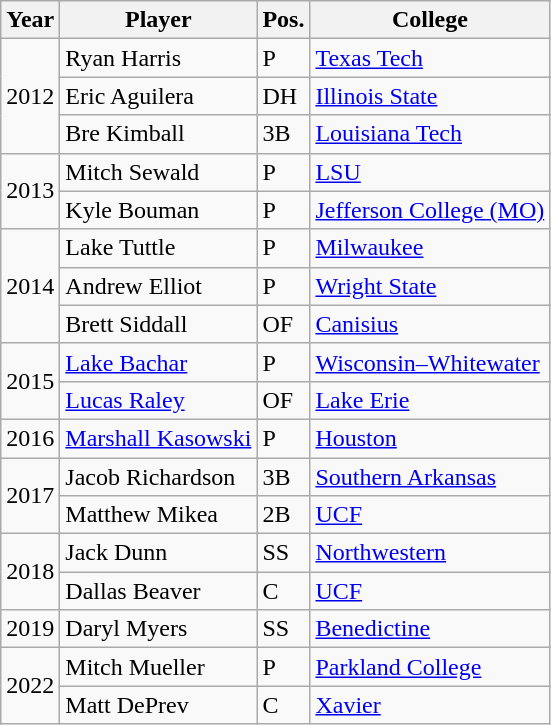<table class="wikitable sortable">
<tr>
<th>Year</th>
<th>Player</th>
<th>Pos.</th>
<th>College</th>
</tr>
<tr>
<td rowspan="3">2012</td>
<td>Ryan Harris</td>
<td>P</td>
<td><a href='#'>Texas Tech</a></td>
</tr>
<tr>
<td>Eric Aguilera</td>
<td>DH</td>
<td><a href='#'>Illinois State</a></td>
</tr>
<tr>
<td>Bre Kimball</td>
<td>3B</td>
<td><a href='#'>Louisiana Tech</a></td>
</tr>
<tr>
<td rowspan="2">2013</td>
<td>Mitch Sewald</td>
<td>P</td>
<td><a href='#'>LSU</a></td>
</tr>
<tr>
<td>Kyle Bouman</td>
<td>P</td>
<td><a href='#'>Jefferson College (MO)</a></td>
</tr>
<tr>
<td rowspan="3">2014</td>
<td>Lake Tuttle</td>
<td>P</td>
<td><a href='#'>Milwaukee</a></td>
</tr>
<tr>
<td>Andrew Elliot</td>
<td>P</td>
<td><a href='#'>Wright State</a></td>
</tr>
<tr>
<td>Brett Siddall</td>
<td>OF</td>
<td><a href='#'>Canisius</a></td>
</tr>
<tr>
<td rowspan="2">2015</td>
<td><a href='#'>Lake Bachar</a></td>
<td>P</td>
<td><a href='#'>Wisconsin–Whitewater</a></td>
</tr>
<tr>
<td><a href='#'>Lucas Raley</a></td>
<td>OF</td>
<td><a href='#'>Lake Erie</a></td>
</tr>
<tr>
<td>2016</td>
<td><a href='#'>Marshall Kasowski</a></td>
<td>P</td>
<td><a href='#'>Houston</a></td>
</tr>
<tr>
<td rowspan="2">2017</td>
<td>Jacob Richardson</td>
<td>3B</td>
<td><a href='#'>Southern Arkansas</a></td>
</tr>
<tr>
<td>Matthew Mikea</td>
<td>2B</td>
<td><a href='#'>UCF</a></td>
</tr>
<tr>
<td rowspan="2">2018</td>
<td>Jack Dunn</td>
<td>SS</td>
<td><a href='#'>Northwestern</a></td>
</tr>
<tr>
<td>Dallas Beaver</td>
<td>C</td>
<td><a href='#'>UCF</a></td>
</tr>
<tr>
<td>2019</td>
<td>Daryl Myers</td>
<td>SS</td>
<td><a href='#'>Benedictine</a></td>
</tr>
<tr>
<td rowspan="2">2022</td>
<td>Mitch Mueller</td>
<td>P</td>
<td><a href='#'>Parkland College</a></td>
</tr>
<tr>
<td>Matt DePrev</td>
<td>C</td>
<td><a href='#'>Xavier</a></td>
</tr>
</table>
